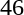<table cellspacing="0" cellpadding="0">
<tr>
<td><div>46 </div></td>
</tr>
</table>
